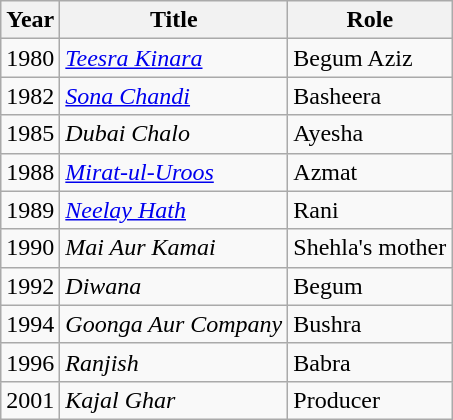<table class="wikitable sortable plainrowheaders">
<tr style="text-align:center;">
<th scope="col">Year</th>
<th scope="col">Title</th>
<th scope="col">Role</th>
</tr>
<tr>
<td>1980</td>
<td><em><a href='#'>Teesra Kinara</a></em></td>
<td>Begum Aziz</td>
</tr>
<tr>
<td>1982</td>
<td><em><a href='#'>Sona Chandi</a></em></td>
<td>Basheera</td>
</tr>
<tr>
<td>1985</td>
<td><em>Dubai Chalo</em></td>
<td>Ayesha</td>
</tr>
<tr>
<td>1988</td>
<td><em><a href='#'>Mirat-ul-Uroos</a></em></td>
<td>Azmat</td>
</tr>
<tr>
<td>1989</td>
<td><em><a href='#'>Neelay Hath</a></em></td>
<td>Rani</td>
</tr>
<tr>
<td>1990</td>
<td><em>Mai Aur Kamai</em></td>
<td>Shehla's mother</td>
</tr>
<tr>
<td>1992</td>
<td><em>Diwana</em></td>
<td>Begum</td>
</tr>
<tr>
<td>1994</td>
<td><em>Goonga Aur Company</em></td>
<td>Bushra</td>
</tr>
<tr>
<td>1996</td>
<td><em>Ranjish</em></td>
<td>Babra</td>
</tr>
<tr>
<td>2001</td>
<td><em>Kajal Ghar</em></td>
<td>Producer</td>
</tr>
</table>
